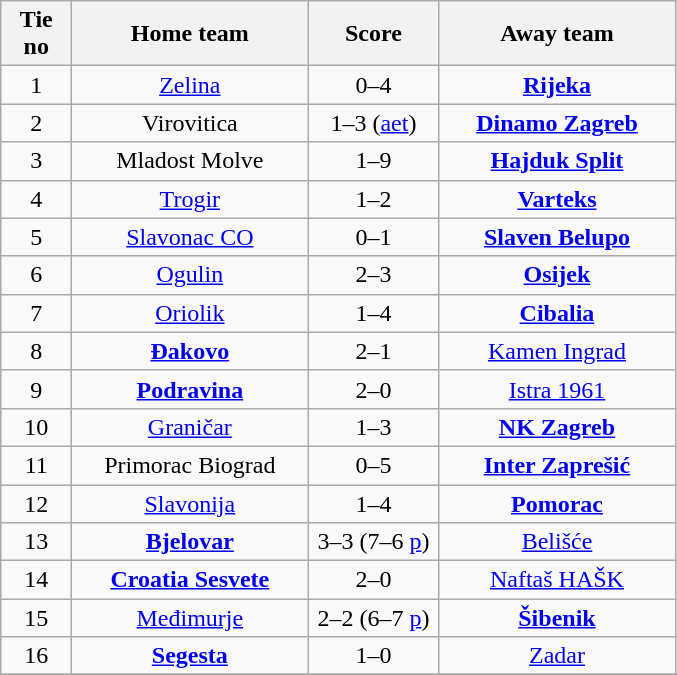<table class="wikitable" style="text-align: center">
<tr>
<th width=40>Tie no</th>
<th width=150>Home team</th>
<th width=80>Score</th>
<th width=150>Away team</th>
</tr>
<tr>
<td>1</td>
<td><a href='#'>Zelina</a></td>
<td>0–4</td>
<td><strong><a href='#'>Rijeka</a></strong></td>
</tr>
<tr>
<td>2</td>
<td>Virovitica</td>
<td>1–3 (<a href='#'>aet</a>)</td>
<td><strong><a href='#'>Dinamo Zagreb</a></strong></td>
</tr>
<tr>
<td>3</td>
<td>Mladost Molve</td>
<td>1–9</td>
<td><strong><a href='#'>Hajduk Split</a></strong></td>
</tr>
<tr>
<td>4</td>
<td><a href='#'>Trogir</a></td>
<td>1–2</td>
<td><strong><a href='#'>Varteks</a></strong></td>
</tr>
<tr>
<td>5</td>
<td><a href='#'>Slavonac CO</a></td>
<td>0–1</td>
<td><strong><a href='#'>Slaven Belupo</a></strong></td>
</tr>
<tr>
<td>6</td>
<td><a href='#'>Ogulin</a></td>
<td>2–3</td>
<td><strong><a href='#'>Osijek</a></strong></td>
</tr>
<tr>
<td>7</td>
<td><a href='#'>Oriolik</a></td>
<td>1–4</td>
<td><strong><a href='#'>Cibalia</a></strong></td>
</tr>
<tr>
<td>8</td>
<td><strong><a href='#'>Đakovo</a></strong></td>
<td>2–1</td>
<td><a href='#'>Kamen Ingrad</a></td>
</tr>
<tr>
<td>9</td>
<td><strong><a href='#'>Podravina</a></strong></td>
<td>2–0</td>
<td><a href='#'>Istra 1961</a></td>
</tr>
<tr>
<td>10</td>
<td><a href='#'>Graničar</a></td>
<td>1–3</td>
<td><strong><a href='#'>NK Zagreb</a></strong></td>
</tr>
<tr>
<td>11</td>
<td>Primorac Biograd</td>
<td>0–5</td>
<td><strong><a href='#'>Inter Zaprešić</a></strong></td>
</tr>
<tr>
<td>12</td>
<td><a href='#'>Slavonija</a></td>
<td>1–4</td>
<td><strong><a href='#'>Pomorac</a></strong></td>
</tr>
<tr>
<td>13</td>
<td><strong><a href='#'>Bjelovar</a></strong></td>
<td>3–3 (7–6 <a href='#'>p</a>)</td>
<td><a href='#'>Belišće</a></td>
</tr>
<tr>
<td>14</td>
<td><strong><a href='#'>Croatia Sesvete</a></strong></td>
<td>2–0</td>
<td><a href='#'>Naftaš HAŠK</a></td>
</tr>
<tr>
<td>15</td>
<td><a href='#'>Međimurje</a></td>
<td>2–2 (6–7 <a href='#'>p</a>)</td>
<td><strong><a href='#'>Šibenik</a></strong></td>
</tr>
<tr>
<td>16</td>
<td><strong><a href='#'>Segesta</a></strong></td>
<td>1–0</td>
<td><a href='#'>Zadar</a></td>
</tr>
<tr>
</tr>
</table>
